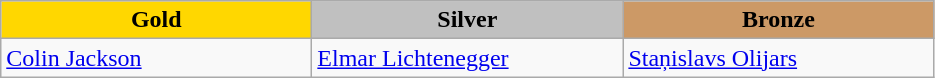<table class="wikitable" style="text-align:left">
<tr align="center">
<td width=200 bgcolor=gold><strong>Gold</strong></td>
<td width=200 bgcolor=silver><strong>Silver</strong></td>
<td width=200 bgcolor=CC9966><strong>Bronze</strong></td>
</tr>
<tr>
<td><a href='#'>Colin Jackson</a><br><em></em></td>
<td><a href='#'>Elmar Lichtenegger</a><br><em></em></td>
<td><a href='#'>Staņislavs Olijars</a><br><em></em></td>
</tr>
</table>
